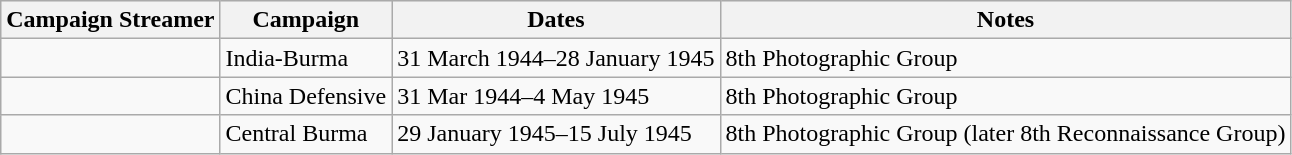<table class="wikitable">
<tr style="background:#efefef;">
<th>Campaign Streamer</th>
<th>Campaign</th>
<th>Dates</th>
<th>Notes</th>
</tr>
<tr>
<td></td>
<td>India-Burma</td>
<td>31 March 1944–28 January 1945</td>
<td>8th Photographic Group</td>
</tr>
<tr>
<td></td>
<td>China Defensive</td>
<td>31 Mar 1944–4 May 1945</td>
<td>8th Photographic Group</td>
</tr>
<tr>
<td></td>
<td>Central Burma</td>
<td>29 January 1945–15 July 1945</td>
<td>8th Photographic Group (later 8th Reconnaissance Group)</td>
</tr>
</table>
